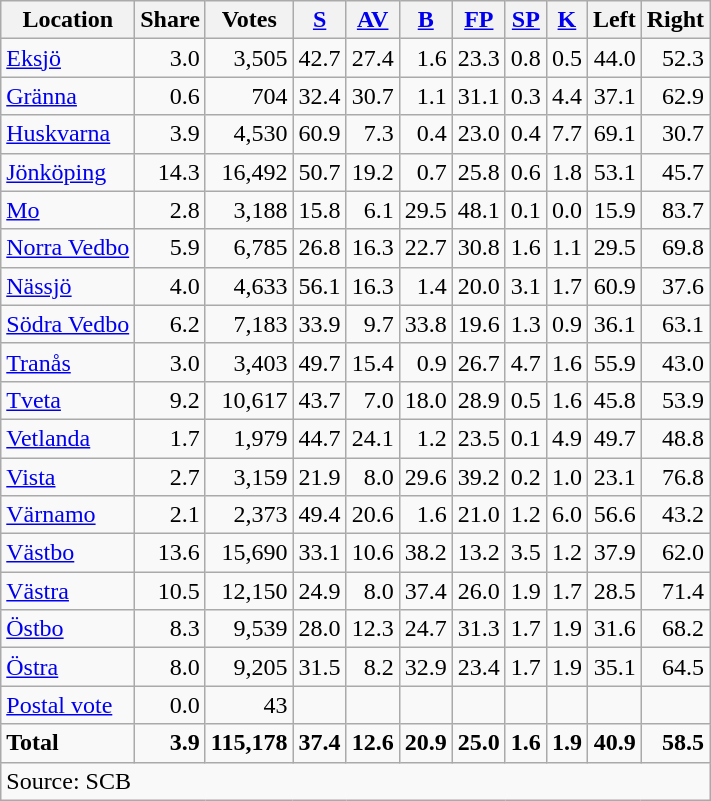<table class="wikitable sortable" style=text-align:right>
<tr>
<th>Location</th>
<th>Share</th>
<th>Votes</th>
<th><a href='#'>S</a></th>
<th><a href='#'>AV</a></th>
<th><a href='#'>B</a></th>
<th><a href='#'>FP</a></th>
<th><a href='#'>SP</a></th>
<th><a href='#'>K</a></th>
<th>Left</th>
<th>Right</th>
</tr>
<tr>
<td align=left><a href='#'>Eksjö</a></td>
<td>3.0</td>
<td>3,505</td>
<td>42.7</td>
<td>27.4</td>
<td>1.6</td>
<td>23.3</td>
<td>0.8</td>
<td>0.5</td>
<td>44.0</td>
<td>52.3</td>
</tr>
<tr>
<td align=left><a href='#'>Gränna</a></td>
<td>0.6</td>
<td>704</td>
<td>32.4</td>
<td>30.7</td>
<td>1.1</td>
<td>31.1</td>
<td>0.3</td>
<td>4.4</td>
<td>37.1</td>
<td>62.9</td>
</tr>
<tr>
<td align=left><a href='#'>Huskvarna</a></td>
<td>3.9</td>
<td>4,530</td>
<td>60.9</td>
<td>7.3</td>
<td>0.4</td>
<td>23.0</td>
<td>0.4</td>
<td>7.7</td>
<td>69.1</td>
<td>30.7</td>
</tr>
<tr>
<td align=left><a href='#'>Jönköping</a></td>
<td>14.3</td>
<td>16,492</td>
<td>50.7</td>
<td>19.2</td>
<td>0.7</td>
<td>25.8</td>
<td>0.6</td>
<td>1.8</td>
<td>53.1</td>
<td>45.7</td>
</tr>
<tr>
<td align=left><a href='#'>Mo</a></td>
<td>2.8</td>
<td>3,188</td>
<td>15.8</td>
<td>6.1</td>
<td>29.5</td>
<td>48.1</td>
<td>0.1</td>
<td>0.0</td>
<td>15.9</td>
<td>83.7</td>
</tr>
<tr>
<td align=left><a href='#'>Norra Vedbo</a></td>
<td>5.9</td>
<td>6,785</td>
<td>26.8</td>
<td>16.3</td>
<td>22.7</td>
<td>30.8</td>
<td>1.6</td>
<td>1.1</td>
<td>29.5</td>
<td>69.8</td>
</tr>
<tr>
<td align=left><a href='#'>Nässjö</a></td>
<td>4.0</td>
<td>4,633</td>
<td>56.1</td>
<td>16.3</td>
<td>1.4</td>
<td>20.0</td>
<td>3.1</td>
<td>1.7</td>
<td>60.9</td>
<td>37.6</td>
</tr>
<tr>
<td align=left><a href='#'>Södra Vedbo</a></td>
<td>6.2</td>
<td>7,183</td>
<td>33.9</td>
<td>9.7</td>
<td>33.8</td>
<td>19.6</td>
<td>1.3</td>
<td>0.9</td>
<td>36.1</td>
<td>63.1</td>
</tr>
<tr>
<td align=left><a href='#'>Tranås</a></td>
<td>3.0</td>
<td>3,403</td>
<td>49.7</td>
<td>15.4</td>
<td>0.9</td>
<td>26.7</td>
<td>4.7</td>
<td>1.6</td>
<td>55.9</td>
<td>43.0</td>
</tr>
<tr>
<td align=left><a href='#'>Tveta</a></td>
<td>9.2</td>
<td>10,617</td>
<td>43.7</td>
<td>7.0</td>
<td>18.0</td>
<td>28.9</td>
<td>0.5</td>
<td>1.6</td>
<td>45.8</td>
<td>53.9</td>
</tr>
<tr>
<td align=left><a href='#'>Vetlanda</a></td>
<td>1.7</td>
<td>1,979</td>
<td>44.7</td>
<td>24.1</td>
<td>1.2</td>
<td>23.5</td>
<td>0.1</td>
<td>4.9</td>
<td>49.7</td>
<td>48.8</td>
</tr>
<tr>
<td align=left><a href='#'>Vista</a></td>
<td>2.7</td>
<td>3,159</td>
<td>21.9</td>
<td>8.0</td>
<td>29.6</td>
<td>39.2</td>
<td>0.2</td>
<td>1.0</td>
<td>23.1</td>
<td>76.8</td>
</tr>
<tr>
<td align=left><a href='#'>Värnamo</a></td>
<td>2.1</td>
<td>2,373</td>
<td>49.4</td>
<td>20.6</td>
<td>1.6</td>
<td>21.0</td>
<td>1.2</td>
<td>6.0</td>
<td>56.6</td>
<td>43.2</td>
</tr>
<tr>
<td align=left><a href='#'>Västbo</a></td>
<td>13.6</td>
<td>15,690</td>
<td>33.1</td>
<td>10.6</td>
<td>38.2</td>
<td>13.2</td>
<td>3.5</td>
<td>1.2</td>
<td>37.9</td>
<td>62.0</td>
</tr>
<tr>
<td align=left><a href='#'>Västra</a></td>
<td>10.5</td>
<td>12,150</td>
<td>24.9</td>
<td>8.0</td>
<td>37.4</td>
<td>26.0</td>
<td>1.9</td>
<td>1.7</td>
<td>28.5</td>
<td>71.4</td>
</tr>
<tr>
<td align=left><a href='#'>Östbo</a></td>
<td>8.3</td>
<td>9,539</td>
<td>28.0</td>
<td>12.3</td>
<td>24.7</td>
<td>31.3</td>
<td>1.7</td>
<td>1.9</td>
<td>31.6</td>
<td>68.2</td>
</tr>
<tr>
<td align=left><a href='#'>Östra</a></td>
<td>8.0</td>
<td>9,205</td>
<td>31.5</td>
<td>8.2</td>
<td>32.9</td>
<td>23.4</td>
<td>1.7</td>
<td>1.9</td>
<td>35.1</td>
<td>64.5</td>
</tr>
<tr>
<td align=left><a href='#'>Postal vote</a></td>
<td>0.0</td>
<td>43</td>
<td></td>
<td></td>
<td></td>
<td></td>
<td></td>
<td></td>
<td></td>
<td></td>
</tr>
<tr>
<td align=left><strong>Total</strong></td>
<td><strong>3.9</strong></td>
<td><strong>115,178</strong></td>
<td><strong>37.4</strong></td>
<td><strong>12.6</strong></td>
<td><strong>20.9</strong></td>
<td><strong>25.0</strong></td>
<td><strong>1.6</strong></td>
<td><strong>1.9</strong></td>
<td><strong>40.9</strong></td>
<td><strong>58.5</strong></td>
</tr>
<tr>
<td align=left colspan=11>Source: SCB </td>
</tr>
</table>
